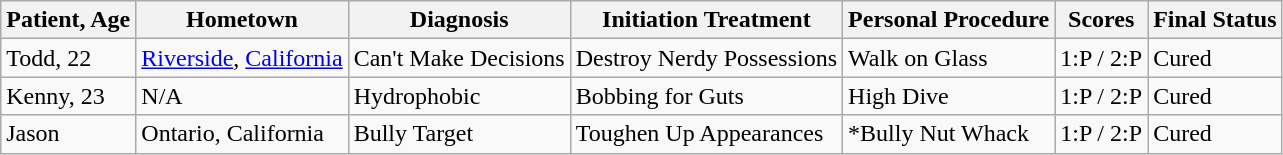<table class="wikitable">
<tr>
<th>Patient, Age</th>
<th>Hometown</th>
<th>Diagnosis</th>
<th>Initiation Treatment</th>
<th>Personal Procedure</th>
<th>Scores</th>
<th>Final Status</th>
</tr>
<tr style="vertical-align: center; text-align: left;">
<td>Todd, 22</td>
<td><a href='#'>Riverside</a>, <a href='#'>California</a></td>
<td>Can't Make Decisions</td>
<td>Destroy Nerdy Possessions</td>
<td>Walk on Glass</td>
<td>1:P / 2:P</td>
<td>Cured</td>
</tr>
<tr style="vertical-align: center; text-align: left;">
<td>Kenny, 23</td>
<td>N/A</td>
<td>Hydrophobic</td>
<td>Bobbing for Guts</td>
<td>High Dive</td>
<td>1:P / 2:P</td>
<td>Cured</td>
</tr>
<tr style="vertical-align: center; text-align: left;">
<td>Jason</td>
<td>Ontario, California</td>
<td>Bully Target</td>
<td>Toughen Up Appearances</td>
<td>*Bully Nut Whack</td>
<td>1:P / 2:P</td>
<td>Cured</td>
</tr>
</table>
